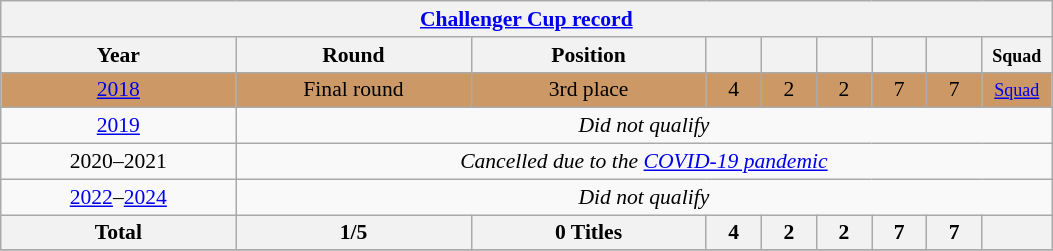<table class="wikitable" style="text-align: center;font-size:90%;">
<tr>
<th colspan=9><a href='#'>Challenger Cup record</a></th>
</tr>
<tr>
<th width=150>Year</th>
<th width=150>Round</th>
<th width=150>Position</th>
<th width=30></th>
<th width=30></th>
<th width=30></th>
<th width=30></th>
<th width=30></th>
<th width=40><small>Squad</small></th>
</tr>
<tr bgcolor=#cc9966>
<td> <a href='#'>2018</a></td>
<td>Final round</td>
<td>3rd place</td>
<td>4</td>
<td>2</td>
<td>2</td>
<td>7</td>
<td>7</td>
<td><small><a href='#'>Squad</a></small></td>
</tr>
<tr>
<td> <a href='#'>2019</a></td>
<td colspan=8 align=center><em>Did not qualify</em></td>
</tr>
<tr>
<td>2020–2021</td>
<td colspan=8 align=center><em>Cancelled due to the <a href='#'>COVID-19 pandemic</a></em></td>
</tr>
<tr>
<td><a href='#'>2022</a>–<a href='#'>2024</a></td>
<td colspan=8 align=center><em>Did not qualify</em></td>
</tr>
<tr>
<th>Total</th>
<th>1/5</th>
<th>0 Titles</th>
<th>4</th>
<th>2</th>
<th>2</th>
<th>7</th>
<th>7</th>
<th></th>
</tr>
<tr>
</tr>
</table>
